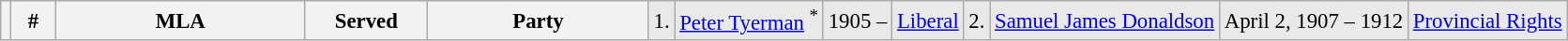<table class="wikitable" style="font-size: 95%; clear:both">
<tr style="background-color:#E9E9E9">
<th></th>
<th style="width: 25px">#</th>
<th style="width: 170px">MLA</th>
<th style="width: 80px">Served</th>
<th style="width: 150px">Party<br></th>
<td>1.</td>
<td><a href='#'>Peter Tyerman</a> <sup>*</sup></td>
<td>1905 – </td>
<td><a href='#'>Liberal</a><br></td>
<td>2.</td>
<td><a href='#'>Samuel James Donaldson</a></td>
<td>April 2, 1907 – 1912</td>
<td><a href='#'>Provincial Rights</a></td>
</tr>
</table>
